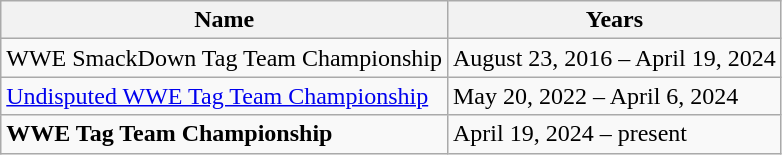<table class="wikitable">
<tr>
<th>Name</th>
<th>Years</th>
</tr>
<tr>
<td>WWE SmackDown Tag Team Championship</td>
<td>August 23, 2016 – April 19, 2024</td>
</tr>
<tr>
<td><a href='#'>Undisputed WWE Tag Team Championship</a></td>
<td>May 20, 2022 – April 6, 2024</td>
</tr>
<tr>
<td><strong>WWE Tag Team Championship</strong></td>
<td>April 19, 2024 – present</td>
</tr>
</table>
